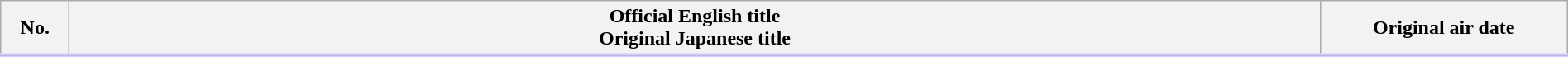<table class="wikitable" style="width:100%; margin:auto; background:#FFF;">
<tr style="border-bottom: 3px solid #CCF;">
<th style="width:3em;">No.</th>
<th>Official English title<br>Original Japanese title</th>
<th style="width:12em;">Original air date</th>
</tr>
<tr>
</tr>
</table>
